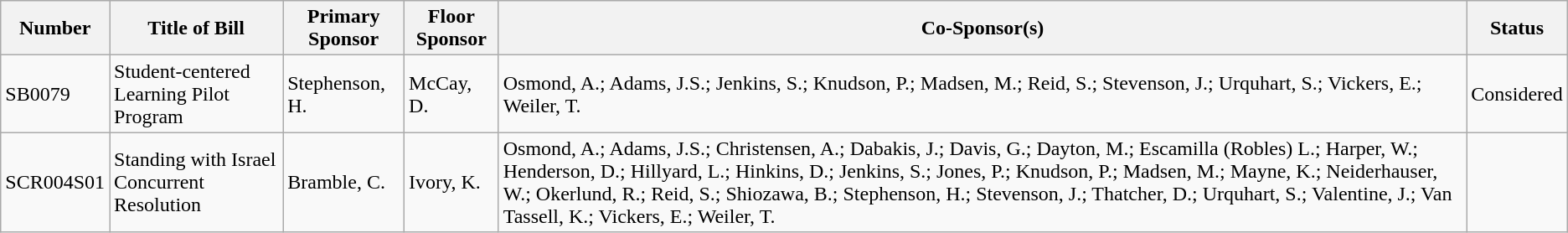<table class="wikitable">
<tr>
<th>Number</th>
<th>Title of Bill</th>
<th>Primary Sponsor</th>
<th>Floor Sponsor</th>
<th>Co-Sponsor(s)</th>
<th>Status</th>
</tr>
<tr>
<td>SB0079</td>
<td>Student-centered Learning Pilot Program</td>
<td>Stephenson, H.</td>
<td>McCay, D.</td>
<td>Osmond, A.; Adams, J.S.; Jenkins, S.; Knudson, P.; Madsen, M.; Reid, S.; Stevenson, J.; Urquhart, S.; Vickers, E.; Weiler, T.</td>
<td>Considered</td>
</tr>
<tr>
<td>SCR004S01</td>
<td>Standing with Israel Concurrent Resolution</td>
<td>Bramble, C.</td>
<td>Ivory, K.</td>
<td>Osmond, A.; Adams, J.S.; Christensen, A.; Dabakis, J.; Davis, G.; Dayton, M.; Escamilla (Robles) L.; Harper, W.; Henderson, D.; Hillyard, L.; Hinkins, D.; Jenkins, S.; Jones, P.; Knudson, P.; Madsen, M.; Mayne, K.; Neiderhauser, W.; Okerlund, R.; Reid, S.; Shiozawa, B.; Stephenson, H.; Stevenson, J.; Thatcher, D.; Urquhart, S.; Valentine, J.; Van Tassell, K.; Vickers, E.; Weiler, T.</td>
<td></td>
</tr>
</table>
